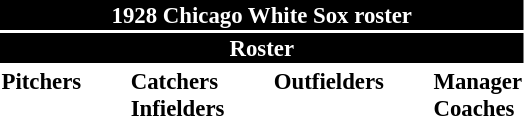<table class="toccolours" style="font-size: 95%;">
<tr>
<th colspan="10" style="background-color: black; color: white; text-align: center;">1928 Chicago White Sox roster</th>
</tr>
<tr>
<td colspan="10" style="background-color: black; color: white; text-align: center;"><strong>Roster</strong></td>
</tr>
<tr>
<td valign="top"><strong>Pitchers</strong><br>













</td>
<td width="25px"></td>
<td valign="top"><strong>Catchers</strong><br>



<strong>Infielders</strong>







</td>
<td width="25px"></td>
<td valign="top"><strong>Outfielders</strong><br>





</td>
<td width="25px"></td>
<td valign="top"><strong>Manager</strong><br>

<strong>Coaches</strong>

</td>
</tr>
</table>
